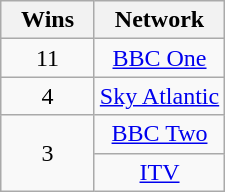<table class="wikitable floatright" style="text-align: center;">
<tr>
<th scope="col" style="width:55px;">Wins</th>
<th scope="col" style="text-align:center;">Network</th>
</tr>
<tr>
<td scope=row style="text-align:center">11</td>
<td><a href='#'>BBC One</a></td>
</tr>
<tr>
<td scope=row style="text-align:center">4</td>
<td><a href='#'>Sky Atlantic</a></td>
</tr>
<tr>
<td scope=row rowspan="2" style="text-align:center">3</td>
<td><a href='#'>BBC Two</a></td>
</tr>
<tr>
<td><a href='#'>ITV</a></td>
</tr>
</table>
